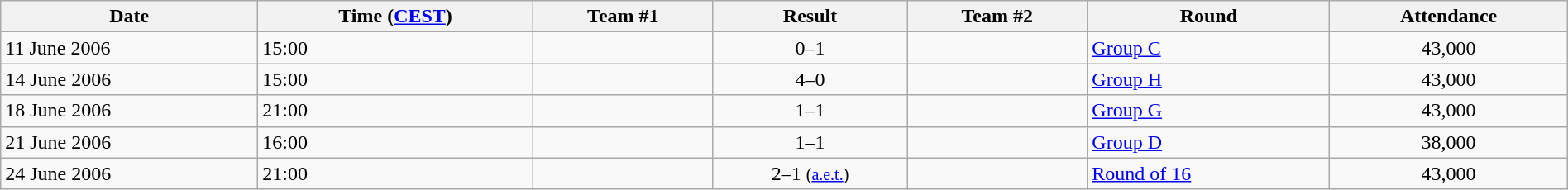<table class="wikitable" style="text-align: left;" width="100%">
<tr>
<th>Date</th>
<th>Time (<a href='#'>CEST</a>)</th>
<th>Team #1</th>
<th>Result</th>
<th>Team #2</th>
<th>Round</th>
<th>Attendance</th>
</tr>
<tr>
<td>11 June 2006</td>
<td>15:00</td>
<td align=right></td>
<td style="text-align:center;">0–1</td>
<td></td>
<td><a href='#'>Group C</a></td>
<td style="text-align:center;">43,000</td>
</tr>
<tr>
<td>14 June 2006</td>
<td>15:00</td>
<td align=right></td>
<td style="text-align:center;">4–0</td>
<td></td>
<td><a href='#'>Group H</a></td>
<td style="text-align:center;">43,000</td>
</tr>
<tr>
<td>18 June 2006</td>
<td>21:00</td>
<td align=right></td>
<td style="text-align:center;">1–1</td>
<td></td>
<td><a href='#'>Group G</a></td>
<td style="text-align:center;">43,000</td>
</tr>
<tr>
<td>21 June 2006</td>
<td>16:00</td>
<td align=right></td>
<td style="text-align:center;">1–1</td>
<td></td>
<td><a href='#'>Group D</a></td>
<td style="text-align:center;">38,000</td>
</tr>
<tr>
<td>24 June 2006</td>
<td>21:00</td>
<td align=right></td>
<td style="text-align:center;">2–1 <small>(<a href='#'>a.e.t.</a>)</small></td>
<td></td>
<td><a href='#'>Round of 16</a></td>
<td style="text-align:center;">43,000</td>
</tr>
</table>
